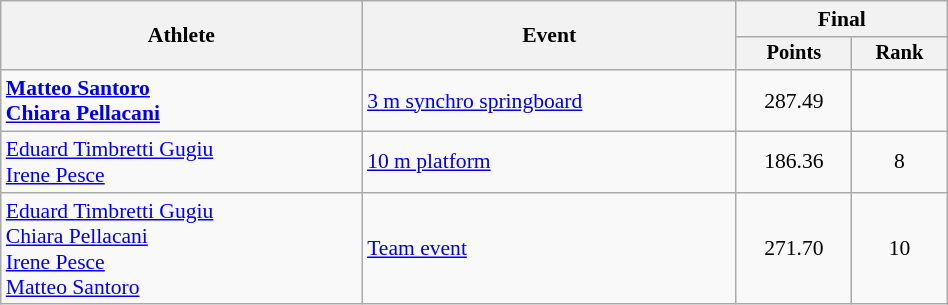<table class="wikitable" style="text-align:center; font-size:90%; width:50%;">
<tr>
<th rowspan=2>Athlete</th>
<th rowspan=2>Event</th>
<th colspan=2>Final</th>
</tr>
<tr style="font-size:95%">
<th>Points</th>
<th>Rank</th>
</tr>
<tr>
<td align=left><strong><a href='#'>Matteo Santoro</a><br><a href='#'>Chiara Pellacani</a></strong></td>
<td align=left><a href='#'>3 m synchro springboard</a></td>
<td>287.49</td>
<td></td>
</tr>
<tr>
<td align=left><a href='#'>Eduard Timbretti Gugiu</a><br><a href='#'>Irene Pesce</a></td>
<td align=left><a href='#'>10 m platform</a></td>
<td>186.36</td>
<td>8</td>
</tr>
<tr>
<td align=left><a href='#'>Eduard Timbretti Gugiu</a><br><a href='#'>Chiara Pellacani</a><br><a href='#'>Irene Pesce</a><br><a href='#'>Matteo Santoro</a></td>
<td align=left><a href='#'>Team event</a></td>
<td>271.70</td>
<td>10</td>
</tr>
</table>
